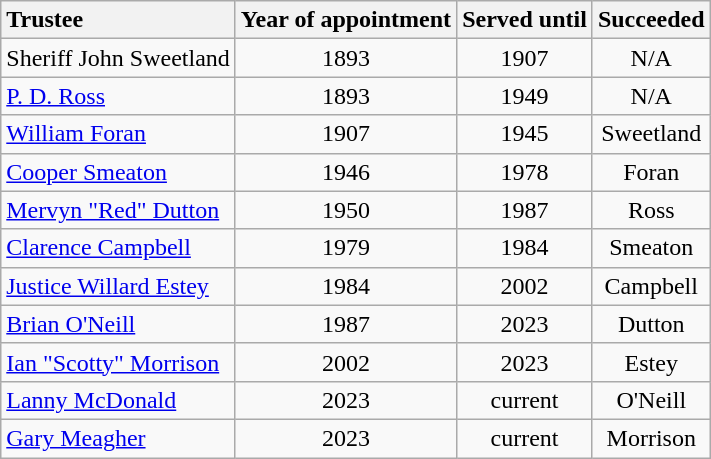<table class="wikitable" style="text-align:center;">
<tr>
<th style="text-align:left;">Trustee</th>
<th>Year of appointment</th>
<th>Served until</th>
<th>Succeeded</th>
</tr>
<tr>
<td style="text-align:left;">Sheriff John Sweetland</td>
<td>1893</td>
<td>1907</td>
<td>N/A</td>
</tr>
<tr>
<td style="text-align:left;"><a href='#'>P. D. Ross</a></td>
<td>1893</td>
<td>1949</td>
<td>N/A</td>
</tr>
<tr>
<td style="text-align:left;"><a href='#'>William Foran</a></td>
<td>1907</td>
<td>1945</td>
<td>Sweetland</td>
</tr>
<tr>
<td style="text-align:left;"><a href='#'>Cooper Smeaton</a></td>
<td>1946</td>
<td>1978</td>
<td>Foran</td>
</tr>
<tr>
<td style="text-align:left;"><a href='#'>Mervyn "Red" Dutton</a></td>
<td>1950</td>
<td>1987</td>
<td>Ross</td>
</tr>
<tr>
<td style="text-align:left;"><a href='#'>Clarence Campbell</a></td>
<td>1979</td>
<td>1984</td>
<td>Smeaton</td>
</tr>
<tr>
<td style="text-align:left;"><a href='#'>Justice Willard Estey</a></td>
<td>1984</td>
<td>2002</td>
<td>Campbell</td>
</tr>
<tr>
<td style="text-align:left;"><a href='#'>Brian O'Neill</a></td>
<td>1987</td>
<td>2023</td>
<td>Dutton</td>
</tr>
<tr>
<td style="text-align:left;"><a href='#'>Ian "Scotty" Morrison</a></td>
<td>2002</td>
<td>2023</td>
<td>Estey</td>
</tr>
<tr>
<td style="text-align:left;"><a href='#'>Lanny McDonald</a></td>
<td>2023</td>
<td>current</td>
<td>O'Neill</td>
</tr>
<tr>
<td style="text-align:left;"><a href='#'>Gary Meagher</a></td>
<td>2023</td>
<td>current</td>
<td>Morrison</td>
</tr>
</table>
